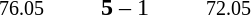<table style="text-align:center">
<tr>
<th width=223></th>
<th width=100></th>
<th width=223></th>
</tr>
<tr>
<td align=right><small><span>76.05</span></small> <strong></strong></td>
<td><strong>5</strong> – 1</td>
<td align=left> <small><span>72.05</span></small></td>
</tr>
</table>
